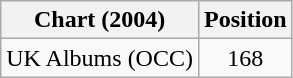<table class="wikitable">
<tr>
<th>Chart (2004)</th>
<th>Position</th>
</tr>
<tr>
<td>UK Albums (OCC)</td>
<td style="text-align:center;">168</td>
</tr>
</table>
